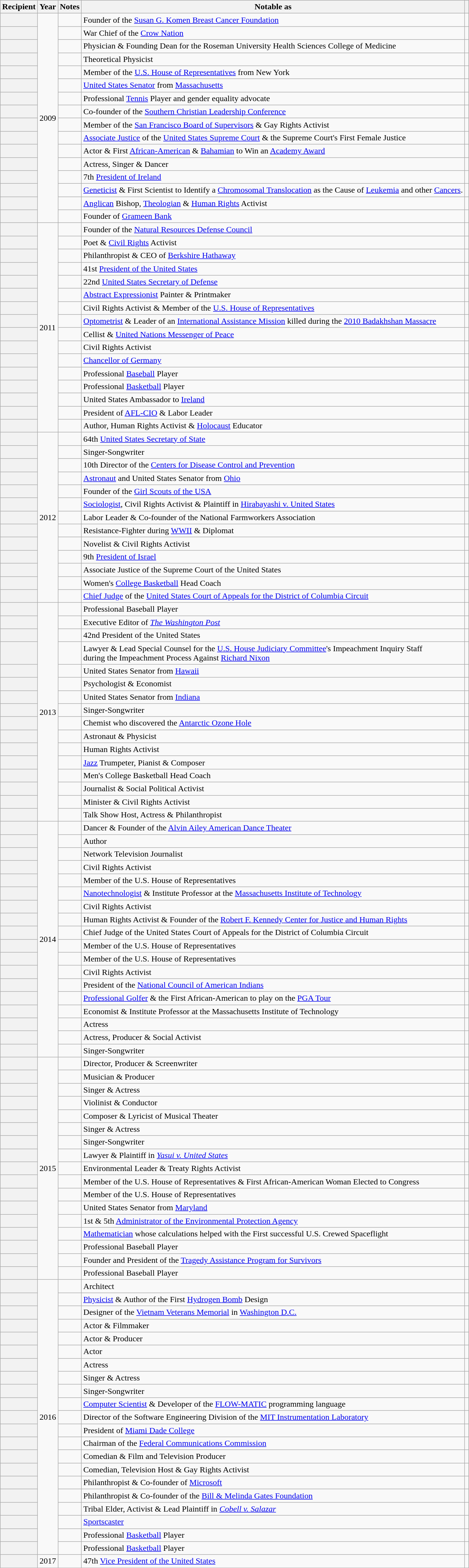<table class="wikitable sortable plainrowheaders">
<tr>
<th>Recipient</th>
<th>Year</th>
<th>Notes</th>
<th>Notable as</th>
<th class="unsortable"></th>
</tr>
<tr>
<th scope="row"></th>
<td rowspan="16">2009</td>
<td></td>
<td>Founder of the <a href='#'>Susan G. Komen Breast Cancer Foundation</a></td>
<td></td>
</tr>
<tr>
<th scope="row"></th>
<td></td>
<td>War Chief of the <a href='#'>Crow Nation</a></td>
<td></td>
</tr>
<tr>
<th scope="row"></th>
<td></td>
<td>Physician & Founding Dean for the Roseman University Health Sciences College of Medicine</td>
<td></td>
</tr>
<tr>
<th scope="row"></th>
<td></td>
<td>Theoretical Physicist</td>
<td></td>
</tr>
<tr>
<th scope="row"></th>
<td></td>
<td>Member of the <a href='#'>U.S. House of Representatives</a> from New York</td>
<td></td>
</tr>
<tr>
<th scope="row"></th>
<td></td>
<td><a href='#'>United States Senator</a> from <a href='#'>Massachusetts</a></td>
<td></td>
</tr>
<tr>
<th scope="row"></th>
<td></td>
<td>Professional <a href='#'>Tennis</a> Player and gender equality advocate</td>
<td></td>
</tr>
<tr>
<th scope="row"></th>
<td></td>
<td>Co-founder of the <a href='#'>Southern Christian Leadership Conference</a></td>
<td></td>
</tr>
<tr>
<th scope="row"></th>
<td></td>
<td>Member of the <a href='#'>San Francisco Board of Supervisors</a> & Gay Rights Activist</td>
<td></td>
</tr>
<tr>
<th scope="row"></th>
<td></td>
<td><a href='#'>Associate Justice</a> of the <a href='#'>United States Supreme Court</a> & the Supreme Court's First Female Justice</td>
<td></td>
</tr>
<tr>
<th scope="row"></th>
<td></td>
<td>Actor & First <a href='#'>African-American</a> & <a href='#'>Bahamian</a> to Win an <a href='#'>Academy Award</a></td>
<td></td>
</tr>
<tr>
<th scope="row"></th>
<td></td>
<td>Actress, Singer & Dancer</td>
<td></td>
</tr>
<tr>
<th scope="row"></th>
<td></td>
<td>7th <a href='#'>President of Ireland</a></td>
<td></td>
</tr>
<tr>
<th scope="row"></th>
<td></td>
<td><a href='#'>Geneticist</a> & First Scientist to Identify a <a href='#'>Chromosomal Translocation</a> as the Cause of <a href='#'>Leukemia</a> and other <a href='#'>Cancers</a>.</td>
<td></td>
</tr>
<tr>
<th scope="row"></th>
<td></td>
<td><a href='#'>Anglican</a> Bishop, <a href='#'>Theologian</a> & <a href='#'>Human Rights</a> Activist</td>
<td></td>
</tr>
<tr>
<th scope="row"></th>
<td></td>
<td>Founder of <a href='#'>Grameen Bank</a></td>
<td></td>
</tr>
<tr>
<th scope="row"></th>
<td rowspan="16">2011</td>
<td></td>
<td>Founder of the <a href='#'>Natural Resources Defense Council</a></td>
<td></td>
</tr>
<tr>
<th scope="row"></th>
<td></td>
<td>Poet & <a href='#'>Civil Rights</a> Activist</td>
<td></td>
</tr>
<tr>
<th scope="row"></th>
<td></td>
<td>Philanthropist & CEO of <a href='#'>Berkshire Hathaway</a></td>
<td></td>
</tr>
<tr>
<th scope="row"></th>
<td></td>
<td>41st <a href='#'>President of the United States</a></td>
<td></td>
</tr>
<tr>
<th scope="row"></th>
<td></td>
<td>22nd <a href='#'>United States Secretary of Defense</a></td>
<td></td>
</tr>
<tr>
<th scope="row"></th>
<td></td>
<td><a href='#'>Abstract Expressionist</a> Painter & Printmaker</td>
<td></td>
</tr>
<tr>
<th scope="row"></th>
<td></td>
<td>Civil Rights Activist & Member of the <a href='#'>U.S. House of Representatives</a></td>
<td></td>
</tr>
<tr>
<th scope="row"></th>
<td></td>
<td><a href='#'>Optometrist</a> & Leader of an <a href='#'>International Assistance Mission</a> killed during the <a href='#'>2010 Badakhshan Massacre</a></td>
<td></td>
</tr>
<tr>
<th scope="row"></th>
<td></td>
<td>Cellist & <a href='#'>United Nations Messenger of Peace</a></td>
<td></td>
</tr>
<tr>
<th scope="row"></th>
<td></td>
<td>Civil Rights Activist</td>
<td></td>
</tr>
<tr>
<th scope="row"></th>
<td></td>
<td><a href='#'>Chancellor of Germany</a></td>
<td></td>
</tr>
<tr>
<th scope="row"></th>
<td></td>
<td>Professional <a href='#'>Baseball</a> Player</td>
<td></td>
</tr>
<tr>
<th scope="row"></th>
<td></td>
<td>Professional <a href='#'>Basketball</a> Player</td>
<td></td>
</tr>
<tr>
<th scope="row"></th>
<td></td>
<td>United States Ambassador to <a href='#'>Ireland</a></td>
<td></td>
</tr>
<tr>
<th scope="row"></th>
<td></td>
<td>President of <a href='#'>AFL-CIO</a> & Labor Leader</td>
<td></td>
</tr>
<tr>
<th scope="row"></th>
<td></td>
<td>Author, Human Rights Activist & <a href='#'>Holocaust</a> Educator</td>
<td></td>
</tr>
<tr>
<th scope="row"></th>
<td rowspan="13">2012</td>
<td></td>
<td>64th <a href='#'>United States Secretary of State</a></td>
<td></td>
</tr>
<tr>
<th scope="row"></th>
<td></td>
<td>Singer-Songwriter</td>
<td></td>
</tr>
<tr>
<th scope="row"></th>
<td></td>
<td>10th Director of the <a href='#'>Centers for Disease Control and Prevention</a></td>
<td></td>
</tr>
<tr>
<th scope="row"></th>
<td></td>
<td><a href='#'>Astronaut</a> and United States Senator from <a href='#'>Ohio</a></td>
<td></td>
</tr>
<tr>
<th scope="row"></th>
<td></td>
<td>Founder of the <a href='#'>Girl Scouts of the USA</a></td>
<td></td>
</tr>
<tr>
<th scope="row"></th>
<td></td>
<td><a href='#'>Sociologist</a>, Civil Rights Activist & Plaintiff in <a href='#'>Hirabayashi v. United States</a></td>
<td></td>
</tr>
<tr>
<th scope="row"></th>
<td></td>
<td>Labor Leader & Co-founder of the National Farmworkers Association</td>
<td></td>
</tr>
<tr>
<th scope="row"></th>
<td></td>
<td>Resistance-Fighter during <a href='#'>WWII</a> & Diplomat</td>
<td></td>
</tr>
<tr>
<th scope="row"></th>
<td></td>
<td>Novelist & Civil Rights Activist</td>
<td></td>
</tr>
<tr>
<th scope="row"></th>
<td></td>
<td>9th <a href='#'>President of Israel</a></td>
<td></td>
</tr>
<tr>
<th scope="row"></th>
<td></td>
<td>Associate Justice of the Supreme Court of the United States</td>
<td></td>
</tr>
<tr>
<th scope="row"></th>
<td></td>
<td>Women's <a href='#'>College Basketball</a> Head Coach</td>
<td></td>
</tr>
<tr>
<th scope="row"></th>
<td></td>
<td><a href='#'>Chief Judge</a> of the <a href='#'>United States Court of Appeals for the District of Columbia Circuit</a></td>
<td></td>
</tr>
<tr>
<th scope="row"></th>
<td rowspan="16">2013</td>
<td></td>
<td>Professional Baseball Player</td>
<td></td>
</tr>
<tr>
<th scope="row"></th>
<td></td>
<td>Executive Editor of <em><a href='#'>The Washington Post</a></em></td>
<td></td>
</tr>
<tr>
<th scope="row"></th>
<td></td>
<td>42nd President of the United States</td>
<td></td>
</tr>
<tr>
<th scope="row"></th>
<td></td>
<td>Lawyer & Lead Special Counsel for the <a href='#'>U.S. House Judiciary Committee</a>'s Impeachment Inquiry Staff <br> during the Impeachment Process Against <a href='#'>Richard Nixon</a></td>
<td></td>
</tr>
<tr>
<th scope="row"></th>
<td></td>
<td>United States Senator from <a href='#'>Hawaii</a></td>
<td></td>
</tr>
<tr>
<th scope="row"></th>
<td></td>
<td>Psychologist & Economist</td>
<td></td>
</tr>
<tr>
<th scope="row"></th>
<td></td>
<td>United States Senator from <a href='#'>Indiana</a></td>
<td></td>
</tr>
<tr>
<th scope="row"></th>
<td></td>
<td>Singer-Songwriter</td>
<td></td>
</tr>
<tr>
<th scope="row"></th>
<td></td>
<td>Chemist who discovered the <a href='#'>Antarctic Ozone Hole</a></td>
<td></td>
</tr>
<tr>
<th scope="row"></th>
<td></td>
<td>Astronaut & Physicist</td>
<td></td>
</tr>
<tr>
<th scope="row"></th>
<td></td>
<td>Human Rights Activist</td>
<td></td>
</tr>
<tr>
<th scope="row"></th>
<td></td>
<td><a href='#'>Jazz</a> Trumpeter, Pianist & Composer</td>
<td></td>
</tr>
<tr>
<th scope="row"></th>
<td></td>
<td>Men's College Basketball Head Coach</td>
<td></td>
</tr>
<tr>
<th scope="row"></th>
<td></td>
<td>Journalist & Social Political Activist</td>
<td></td>
</tr>
<tr>
<th scope="row"></th>
<td></td>
<td>Minister & Civil Rights Activist</td>
<td></td>
</tr>
<tr>
<th scope="row"></th>
<td></td>
<td>Talk Show Host, Actress & Philanthropist</td>
<td></td>
</tr>
<tr>
<th scope="row"></th>
<td rowspan="18">2014</td>
<td></td>
<td>Dancer & Founder of the <a href='#'>Alvin Ailey American Dance Theater</a></td>
<td></td>
</tr>
<tr>
<th scope="row"></th>
<td></td>
<td>Author</td>
<td></td>
</tr>
<tr>
<th scope="row"></th>
<td></td>
<td>Network Television Journalist</td>
<td></td>
</tr>
<tr>
<th scope="row"></th>
<td></td>
<td>Civil Rights Activist</td>
<td></td>
</tr>
<tr>
<th scope="row"></th>
<td></td>
<td>Member of the U.S. House of Representatives</td>
<td></td>
</tr>
<tr>
<th scope="row"></th>
<td></td>
<td><a href='#'>Nanotechnologist</a> & Institute Professor at the <a href='#'>Massachusetts Institute of Technology</a></td>
<td></td>
</tr>
<tr>
<th scope="row"></th>
<td></td>
<td>Civil Rights Activist</td>
<td></td>
</tr>
<tr>
<th scope="row"></th>
<td></td>
<td>Human Rights Activist & Founder of the <a href='#'>Robert F. Kennedy Center for Justice and Human Rights</a></td>
<td></td>
</tr>
<tr>
<th scope="row"></th>
<td></td>
<td>Chief Judge of the United States Court of Appeals for the District of Columbia Circuit</td>
<td></td>
</tr>
<tr>
<th scope="row"></th>
<td></td>
<td>Member of the U.S. House of Representatives</td>
<td></td>
</tr>
<tr>
<th scope="row"></th>
<td></td>
<td>Member of the U.S. House of Representatives</td>
<td></td>
</tr>
<tr>
<th scope="row"></th>
<td></td>
<td>Civil Rights Activist</td>
<td></td>
</tr>
<tr>
<th scope="row"></th>
<td></td>
<td>President of the <a href='#'>National Council of American Indians</a></td>
<td></td>
</tr>
<tr>
<th scope="row"></th>
<td></td>
<td><a href='#'>Professional Golfer</a> & the First African-American to play on the <a href='#'>PGA Tour</a></td>
<td></td>
</tr>
<tr>
<th scope="row"></th>
<td></td>
<td>Economist & Institute Professor at the Massachusetts Institute of Technology</td>
<td></td>
</tr>
<tr>
<th scope="row"></th>
<td></td>
<td>Actress</td>
<td></td>
</tr>
<tr>
<th scope="row"></th>
<td></td>
<td>Actress, Producer & Social Activist</td>
<td></td>
</tr>
<tr>
<th scope="row"></th>
<td></td>
<td>Singer-Songwriter</td>
<td></td>
</tr>
<tr>
<th scope="row"></th>
<td rowspan="17">2015</td>
<td></td>
<td>Director, Producer & Screenwriter</td>
<td></td>
</tr>
<tr>
<th scope="row"></th>
<td></td>
<td>Musician & Producer</td>
<td></td>
</tr>
<tr>
<th scope="row"></th>
<td></td>
<td>Singer & Actress</td>
<td></td>
</tr>
<tr>
<th scope="row"></th>
<td></td>
<td>Violinist & Conductor</td>
<td></td>
</tr>
<tr>
<th scope="row"></th>
<td></td>
<td>Composer & Lyricist of Musical Theater</td>
<td></td>
</tr>
<tr>
<th scope="row"></th>
<td></td>
<td>Singer & Actress</td>
<td></td>
</tr>
<tr>
<th scope="row"></th>
<td></td>
<td>Singer-Songwriter</td>
<td></td>
</tr>
<tr>
<th scope="row"></th>
<td></td>
<td>Lawyer & Plaintiff in <em><a href='#'>Yasui v. United States</a></em></td>
<td></td>
</tr>
<tr>
<th scope="row"></th>
<td></td>
<td>Environmental Leader & Treaty Rights Activist</td>
<td></td>
</tr>
<tr>
<th scope="row"></th>
<td></td>
<td>Member of the U.S. House of Representatives & First African-American Woman Elected to Congress</td>
<td></td>
</tr>
<tr>
<th scope="row"></th>
<td></td>
<td>Member of the U.S. House of Representatives</td>
<td></td>
</tr>
<tr>
<th scope="row"></th>
<td></td>
<td>United States Senator from <a href='#'>Maryland</a></td>
<td></td>
</tr>
<tr>
<th scope="row"></th>
<td></td>
<td>1st & 5th <a href='#'>Administrator of the Environmental Protection Agency</a></td>
<td></td>
</tr>
<tr>
<th scope="row"></th>
<td></td>
<td><a href='#'>Mathematician</a> whose calculations helped with the First successful U.S. Crewed Spaceflight</td>
<td></td>
</tr>
<tr>
<th scope="row"></th>
<td></td>
<td>Professional Baseball Player</td>
<td></td>
</tr>
<tr>
<th scope="row"></th>
<td></td>
<td>Founder and President of the <a href='#'>Tragedy Assistance Program for Survivors</a></td>
<td></td>
</tr>
<tr>
<th scope="row"></th>
<td></td>
<td>Professional Baseball Player</td>
<td></td>
</tr>
<tr>
<th scope="row"></th>
<td rowspan="21">2016</td>
<td></td>
<td>Architect</td>
<td></td>
</tr>
<tr>
<th scope="row"></th>
<td></td>
<td><a href='#'>Physicist</a> & Author of the First <a href='#'>Hydrogen Bomb</a> Design</td>
<td></td>
</tr>
<tr>
<th scope="row"></th>
<td></td>
<td>Designer of the <a href='#'>Vietnam Veterans Memorial</a> in <a href='#'>Washington D.C.</a></td>
<td></td>
</tr>
<tr>
<th scope="row"></th>
<td></td>
<td>Actor & Filmmaker</td>
<td></td>
</tr>
<tr>
<th scope="row"></th>
<td></td>
<td>Actor & Producer</td>
<td></td>
</tr>
<tr>
<th scope="row"></th>
<td></td>
<td>Actor</td>
<td></td>
</tr>
<tr>
<th scope="row"></th>
<td></td>
<td>Actress</td>
<td></td>
</tr>
<tr>
<th scope="row"></th>
<td></td>
<td>Singer & Actress</td>
<td></td>
</tr>
<tr>
<th scope="row"></th>
<td></td>
<td>Singer-Songwriter</td>
<td></td>
</tr>
<tr>
<th scope="row"></th>
<td></td>
<td><a href='#'>Computer Scientist</a> & Developer of the <a href='#'>FLOW-MATIC</a> programming language</td>
<td></td>
</tr>
<tr>
<th scope="row"></th>
<td></td>
<td>Director of the Software Engineering Division of the <a href='#'>MIT Instrumentation Laboratory</a></td>
<td></td>
</tr>
<tr>
<th scope="row"></th>
<td></td>
<td>President of <a href='#'>Miami Dade College</a></td>
<td></td>
</tr>
<tr>
<th scope="row"></th>
<td></td>
<td>Chairman of the <a href='#'>Federal Communications Commission</a></td>
<td></td>
</tr>
<tr>
<th scope="row"></th>
<td></td>
<td>Comedian & Film and Television Producer</td>
<td></td>
</tr>
<tr>
<th scope="row"></th>
<td></td>
<td>Comedian, Television Host & Gay Rights Activist</td>
<td></td>
</tr>
<tr>
<th scope="row"></th>
<td></td>
<td>Philanthropist & Co-founder of <a href='#'>Microsoft</a></td>
<td></td>
</tr>
<tr>
<th scope="row"></th>
<td></td>
<td>Philanthropist & Co-founder of the <a href='#'>Bill & Melinda Gates Foundation</a></td>
<td></td>
</tr>
<tr>
<th scope="row"></th>
<td></td>
<td>Tribal Elder, Activist & Lead Plaintiff in <em><a href='#'>Cobell v. Salazar</a></em></td>
<td></td>
</tr>
<tr>
<th scope="row"></th>
<td></td>
<td><a href='#'>Sportscaster</a></td>
<td></td>
</tr>
<tr>
<th scope="row"></th>
<td></td>
<td>Professional <a href='#'>Basketball</a> Player</td>
<td></td>
</tr>
<tr>
<th scope="row"></th>
<td></td>
<td>Professional <a href='#'>Basketball</a> Player</td>
<td></td>
</tr>
<tr>
<th scope="row"></th>
<td>2017</td>
<td></td>
<td>47th <a href='#'>Vice President of the United States</a></td>
<td></td>
</tr>
</table>
